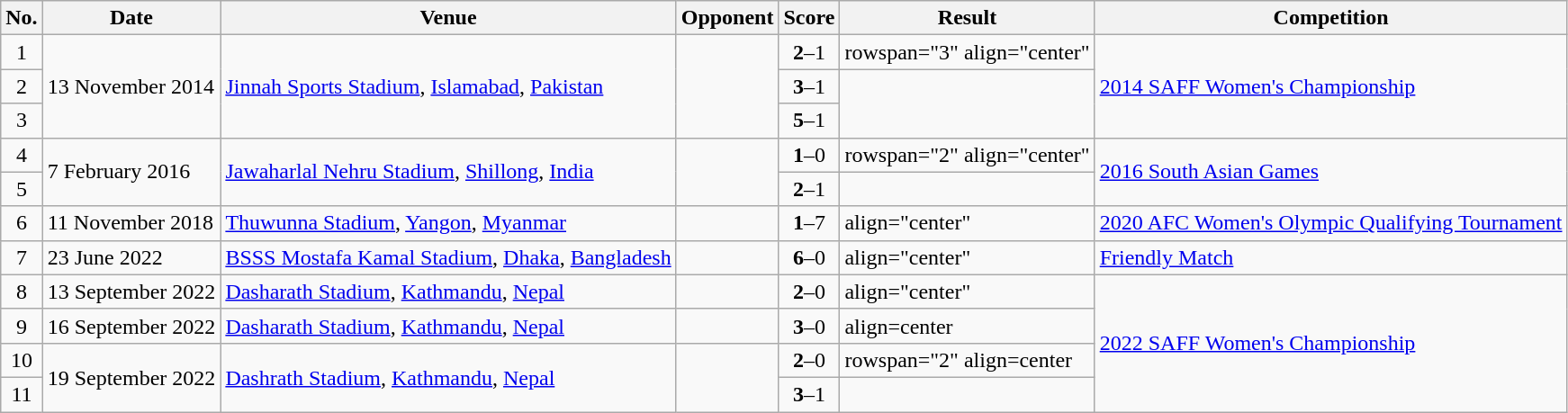<table class="wikitable">
<tr>
<th>No.</th>
<th>Date</th>
<th>Venue</th>
<th>Opponent</th>
<th>Score</th>
<th>Result</th>
<th>Competition</th>
</tr>
<tr>
<td align=center>1</td>
<td rowspan="3">13 November 2014</td>
<td rowspan="3"><a href='#'>Jinnah Sports Stadium</a>, <a href='#'>Islamabad</a>, <a href='#'>Pakistan</a></td>
<td rowspan="3"></td>
<td align=center><strong>2</strong>–1</td>
<td>rowspan="3" align="center" </td>
<td rowspan="3"><a href='#'>2014 SAFF Women's Championship</a></td>
</tr>
<tr>
<td align=center>2</td>
<td align=center><strong>3</strong>–1</td>
</tr>
<tr>
<td align=center>3</td>
<td align=center><strong>5</strong>–1</td>
</tr>
<tr>
<td align=center>4</td>
<td rowspan="2">7 February 2016</td>
<td rowspan="2"><a href='#'>Jawaharlal Nehru Stadium</a>, <a href='#'>Shillong</a>, <a href='#'>India</a></td>
<td rowspan="2"></td>
<td align=center><strong>1</strong>–0</td>
<td>rowspan="2" align="center" </td>
<td rowspan="2"><a href='#'>2016 South Asian Games</a></td>
</tr>
<tr>
<td align=center>5</td>
<td align=center><strong>2</strong>–1</td>
</tr>
<tr>
<td align=center>6</td>
<td>11 November 2018</td>
<td><a href='#'>Thuwunna Stadium</a>, <a href='#'>Yangon</a>, <a href='#'>Myanmar</a></td>
<td></td>
<td align=center><strong>1</strong>–7</td>
<td>align="center" </td>
<td><a href='#'>2020 AFC Women's Olympic Qualifying Tournament</a></td>
</tr>
<tr>
<td align=center>7</td>
<td>23 June 2022</td>
<td><a href='#'>BSSS Mostafa Kamal Stadium</a>, <a href='#'>Dhaka</a>, <a href='#'>Bangladesh</a></td>
<td></td>
<td align="center"><strong>6</strong>–0</td>
<td>align="center" </td>
<td><a href='#'>Friendly Match</a></td>
</tr>
<tr>
<td align=center>8</td>
<td>13 September 2022</td>
<td><a href='#'>Dasharath Stadium</a>, <a href='#'>Kathmandu</a>, <a href='#'>Nepal</a></td>
<td></td>
<td align="center"><strong>2</strong>–0</td>
<td>align="center" </td>
<td rowspan="4"><a href='#'>2022 SAFF Women's Championship</a></td>
</tr>
<tr>
<td align=center>9</td>
<td>16 September 2022</td>
<td><a href='#'>Dasharath Stadium</a>, <a href='#'>Kathmandu</a>, <a href='#'>Nepal</a></td>
<td></td>
<td align=center><strong>3</strong>–0</td>
<td>align=center </td>
</tr>
<tr>
<td align=center>10</td>
<td rowspan="2">19 September 2022</td>
<td rowspan="2"><a href='#'>Dashrath Stadium</a>, <a href='#'>Kathmandu</a>, <a href='#'>Nepal</a></td>
<td rowspan="2"></td>
<td align=center><strong>2</strong>–0</td>
<td>rowspan="2" align=center </td>
</tr>
<tr>
<td align=center>11</td>
<td align=center><strong>3</strong>–1</td>
</tr>
</table>
